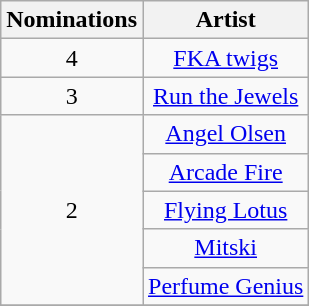<table class="wikitable" rowspan="2" style="text-align:center;">
<tr>
<th scope="col" style="width:55px;">Nominations</th>
<th scope="col" style="text-align:center;">Artist</th>
</tr>
<tr>
<td>4</td>
<td><a href='#'>FKA twigs</a></td>
</tr>
<tr>
<td>3</td>
<td><a href='#'>Run the Jewels</a></td>
</tr>
<tr>
<td rowspan="5">2</td>
<td><a href='#'>Angel Olsen</a></td>
</tr>
<tr>
<td><a href='#'>Arcade Fire</a></td>
</tr>
<tr>
<td><a href='#'>Flying Lotus</a></td>
</tr>
<tr>
<td><a href='#'>Mitski</a></td>
</tr>
<tr>
<td><a href='#'>Perfume Genius</a></td>
</tr>
<tr>
</tr>
</table>
